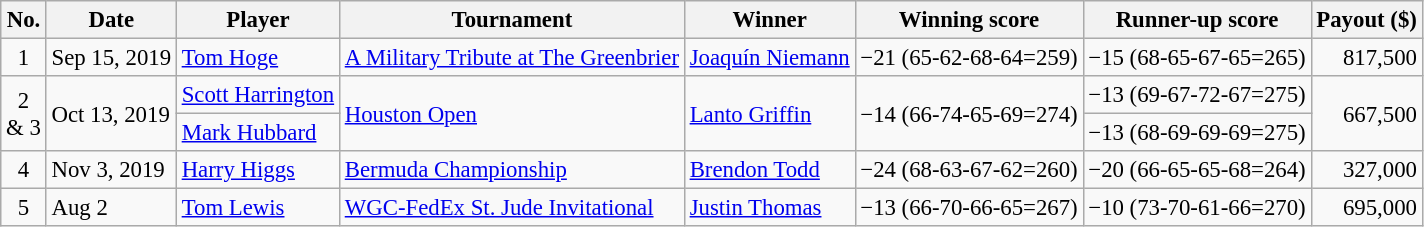<table class="wikitable" style="font-size:95%;">
<tr>
<th>No.</th>
<th>Date</th>
<th>Player</th>
<th>Tournament</th>
<th>Winner</th>
<th>Winning score</th>
<th>Runner-up score</th>
<th>Payout ($)</th>
</tr>
<tr>
<td align=center>1</td>
<td>Sep 15, 2019</td>
<td> <a href='#'>Tom Hoge</a></td>
<td><a href='#'>A Military Tribute at The Greenbrier</a></td>
<td> <a href='#'>Joaquín Niemann</a></td>
<td>−21 (65-62-68-64=259)</td>
<td>−15 (68-65-67-65=265)</td>
<td align=right>817,500</td>
</tr>
<tr>
<td align=center rowspan=2>2<br>& 3</td>
<td rowspan=2>Oct 13, 2019</td>
<td> <a href='#'>Scott Harrington</a></td>
<td rowspan=2><a href='#'>Houston Open</a></td>
<td rowspan=2> <a href='#'>Lanto Griffin</a></td>
<td rowspan=2>−14 (66-74-65-69=274)</td>
<td>−13 (69-67-72-67=275)</td>
<td align=right rowspan=2>667,500</td>
</tr>
<tr>
<td> <a href='#'>Mark Hubbard</a></td>
<td>−13 (68-69-69-69=275)</td>
</tr>
<tr>
<td align=center>4</td>
<td>Nov 3, 2019</td>
<td> <a href='#'>Harry Higgs</a></td>
<td><a href='#'>Bermuda Championship</a></td>
<td> <a href='#'>Brendon Todd</a></td>
<td>−24 (68-63-67-62=260)</td>
<td>−20 (66-65-65-68=264)</td>
<td align=right>327,000</td>
</tr>
<tr>
<td align=center>5</td>
<td>Aug 2</td>
<td> <a href='#'>Tom Lewis</a></td>
<td><a href='#'>WGC-FedEx St. Jude Invitational</a></td>
<td> <a href='#'>Justin Thomas</a></td>
<td>−13 (66-70-66-65=267)</td>
<td>−10 (73-70-61-66=270)</td>
<td align=right>695,000</td>
</tr>
</table>
